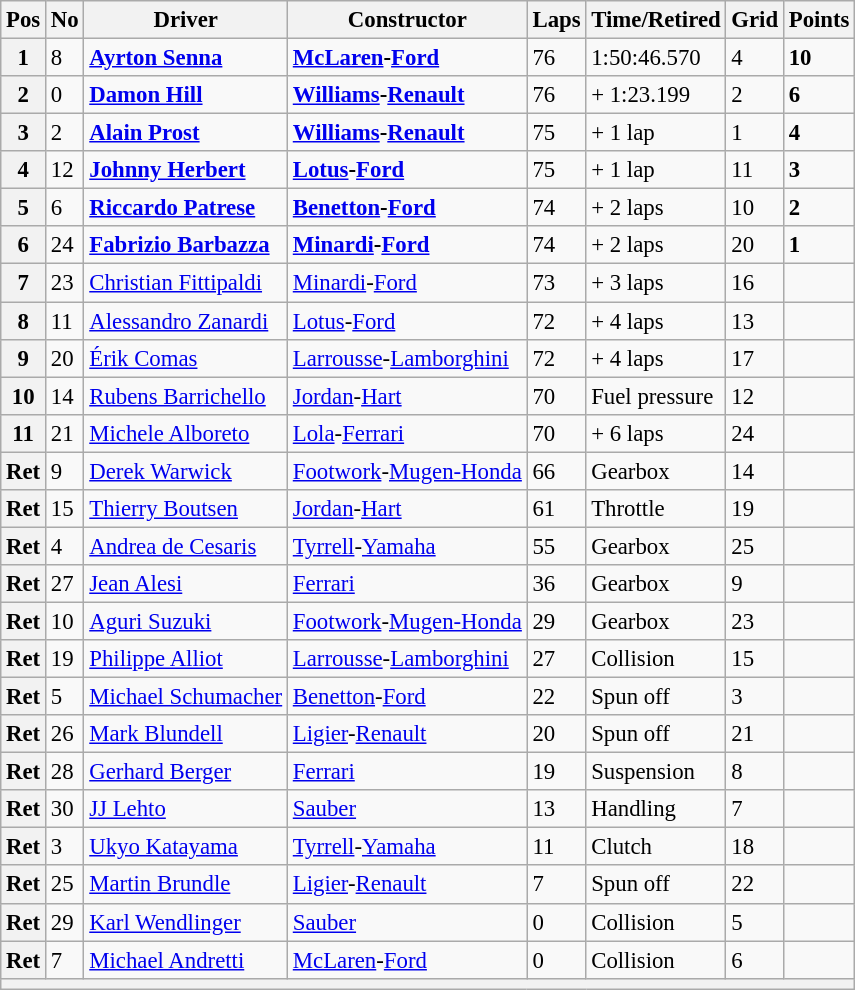<table class="wikitable" style="font-size: 95%;">
<tr>
<th>Pos</th>
<th>No</th>
<th>Driver</th>
<th>Constructor</th>
<th>Laps</th>
<th>Time/Retired</th>
<th>Grid</th>
<th>Points</th>
</tr>
<tr>
<th>1</th>
<td>8</td>
<td> <strong><a href='#'>Ayrton Senna</a></strong></td>
<td><strong><a href='#'>McLaren</a>-<a href='#'>Ford</a></strong></td>
<td>76</td>
<td>1:50:46.570</td>
<td>4</td>
<td><strong>10</strong></td>
</tr>
<tr>
<th>2</th>
<td>0</td>
<td> <strong><a href='#'>Damon Hill</a></strong></td>
<td><strong><a href='#'>Williams</a>-<a href='#'>Renault</a></strong></td>
<td>76</td>
<td>+ 1:23.199</td>
<td>2</td>
<td><strong>6</strong></td>
</tr>
<tr>
<th>3</th>
<td>2</td>
<td> <strong><a href='#'>Alain Prost</a></strong></td>
<td><strong><a href='#'>Williams</a>-<a href='#'>Renault</a></strong></td>
<td>75</td>
<td>+ 1 lap</td>
<td>1</td>
<td><strong>4</strong></td>
</tr>
<tr>
<th>4</th>
<td>12</td>
<td> <strong><a href='#'>Johnny Herbert</a></strong></td>
<td><strong><a href='#'>Lotus</a>-<a href='#'>Ford</a></strong></td>
<td>75</td>
<td>+ 1 lap</td>
<td>11</td>
<td><strong>3</strong></td>
</tr>
<tr>
<th>5</th>
<td>6</td>
<td> <strong><a href='#'>Riccardo Patrese</a></strong></td>
<td><strong><a href='#'>Benetton</a>-<a href='#'>Ford</a></strong></td>
<td>74</td>
<td>+ 2 laps</td>
<td>10</td>
<td><strong>2</strong></td>
</tr>
<tr>
<th>6</th>
<td>24</td>
<td> <strong><a href='#'>Fabrizio Barbazza</a></strong></td>
<td><strong><a href='#'>Minardi</a>-<a href='#'>Ford</a></strong></td>
<td>74</td>
<td>+ 2 laps</td>
<td>20</td>
<td><strong>1</strong></td>
</tr>
<tr>
<th>7</th>
<td>23</td>
<td> <a href='#'>Christian Fittipaldi</a></td>
<td><a href='#'>Minardi</a>-<a href='#'>Ford</a></td>
<td>73</td>
<td>+ 3 laps</td>
<td>16</td>
<td> </td>
</tr>
<tr>
<th>8</th>
<td>11</td>
<td> <a href='#'>Alessandro Zanardi</a></td>
<td><a href='#'>Lotus</a>-<a href='#'>Ford</a></td>
<td>72</td>
<td>+ 4 laps</td>
<td>13</td>
<td> </td>
</tr>
<tr>
<th>9</th>
<td>20</td>
<td> <a href='#'>Érik Comas</a></td>
<td><a href='#'>Larrousse</a>-<a href='#'>Lamborghini</a></td>
<td>72</td>
<td>+ 4 laps</td>
<td>17</td>
<td> </td>
</tr>
<tr>
<th>10</th>
<td>14</td>
<td> <a href='#'>Rubens Barrichello</a></td>
<td><a href='#'>Jordan</a>-<a href='#'>Hart</a></td>
<td>70</td>
<td>Fuel pressure</td>
<td>12</td>
<td> </td>
</tr>
<tr>
<th>11</th>
<td>21</td>
<td> <a href='#'>Michele Alboreto</a></td>
<td><a href='#'>Lola</a>-<a href='#'>Ferrari</a></td>
<td>70</td>
<td>+ 6 laps</td>
<td>24</td>
<td> </td>
</tr>
<tr>
<th>Ret</th>
<td>9</td>
<td> <a href='#'>Derek Warwick</a></td>
<td><a href='#'>Footwork</a>-<a href='#'>Mugen-Honda</a></td>
<td>66</td>
<td>Gearbox</td>
<td>14</td>
<td> </td>
</tr>
<tr>
<th>Ret</th>
<td>15</td>
<td> <a href='#'>Thierry Boutsen</a></td>
<td><a href='#'>Jordan</a>-<a href='#'>Hart</a></td>
<td>61</td>
<td>Throttle</td>
<td>19</td>
<td> </td>
</tr>
<tr>
<th>Ret</th>
<td>4</td>
<td> <a href='#'>Andrea de Cesaris</a></td>
<td><a href='#'>Tyrrell</a>-<a href='#'>Yamaha</a></td>
<td>55</td>
<td>Gearbox</td>
<td>25</td>
<td> </td>
</tr>
<tr>
<th>Ret</th>
<td>27</td>
<td> <a href='#'>Jean Alesi</a></td>
<td><a href='#'>Ferrari</a></td>
<td>36</td>
<td>Gearbox</td>
<td>9</td>
<td> </td>
</tr>
<tr>
<th>Ret</th>
<td>10</td>
<td> <a href='#'>Aguri Suzuki</a></td>
<td><a href='#'>Footwork</a>-<a href='#'>Mugen-Honda</a></td>
<td>29</td>
<td>Gearbox</td>
<td>23</td>
<td> </td>
</tr>
<tr>
<th>Ret</th>
<td>19</td>
<td> <a href='#'>Philippe Alliot</a></td>
<td><a href='#'>Larrousse</a>-<a href='#'>Lamborghini</a></td>
<td>27</td>
<td>Collision</td>
<td>15</td>
<td> </td>
</tr>
<tr>
<th>Ret</th>
<td>5</td>
<td> <a href='#'>Michael Schumacher</a></td>
<td><a href='#'>Benetton</a>-<a href='#'>Ford</a></td>
<td>22</td>
<td>Spun off</td>
<td>3</td>
<td> </td>
</tr>
<tr>
<th>Ret</th>
<td>26</td>
<td> <a href='#'>Mark Blundell</a></td>
<td><a href='#'>Ligier</a>-<a href='#'>Renault</a></td>
<td>20</td>
<td>Spun off</td>
<td>21</td>
<td> </td>
</tr>
<tr>
<th>Ret</th>
<td>28</td>
<td> <a href='#'>Gerhard Berger</a></td>
<td><a href='#'>Ferrari</a></td>
<td>19</td>
<td>Suspension</td>
<td>8</td>
<td> </td>
</tr>
<tr>
<th>Ret</th>
<td>30</td>
<td> <a href='#'>JJ Lehto</a></td>
<td><a href='#'>Sauber</a></td>
<td>13</td>
<td>Handling</td>
<td>7</td>
<td> </td>
</tr>
<tr>
<th>Ret</th>
<td>3</td>
<td> <a href='#'>Ukyo Katayama</a></td>
<td><a href='#'>Tyrrell</a>-<a href='#'>Yamaha</a></td>
<td>11</td>
<td>Clutch</td>
<td>18</td>
<td> </td>
</tr>
<tr>
<th>Ret</th>
<td>25</td>
<td> <a href='#'>Martin Brundle</a></td>
<td><a href='#'>Ligier</a>-<a href='#'>Renault</a></td>
<td>7</td>
<td>Spun off</td>
<td>22</td>
<td> </td>
</tr>
<tr>
<th>Ret</th>
<td>29</td>
<td> <a href='#'>Karl Wendlinger</a></td>
<td><a href='#'>Sauber</a></td>
<td>0</td>
<td>Collision</td>
<td>5</td>
<td> </td>
</tr>
<tr>
<th>Ret</th>
<td>7</td>
<td> <a href='#'>Michael Andretti</a></td>
<td><a href='#'>McLaren</a>-<a href='#'>Ford</a></td>
<td>0</td>
<td>Collision</td>
<td>6</td>
<td> </td>
</tr>
<tr>
<th colspan="8"></th>
</tr>
</table>
